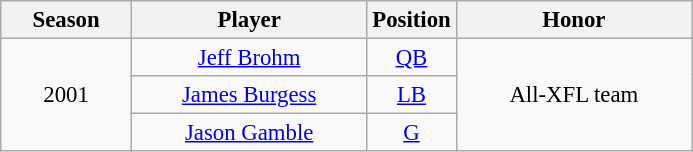<table class="wikitable" style="font-size:95%; text-align:center">
<tr>
<th width="80">Season</th>
<th width="150">Player</th>
<th>Position</th>
<th width="150">Honor</th>
</tr>
<tr>
<td rowspan="3">2001</td>
<td><a href='#'>Jeff Brohm</a></td>
<td><a href='#'>QB</a></td>
<td rowspan="3">All-XFL team </td>
</tr>
<tr>
<td><a href='#'>James Burgess</a></td>
<td><a href='#'>LB</a></td>
</tr>
<tr>
<td><a href='#'>Jason Gamble</a></td>
<td><a href='#'>G</a></td>
</tr>
</table>
